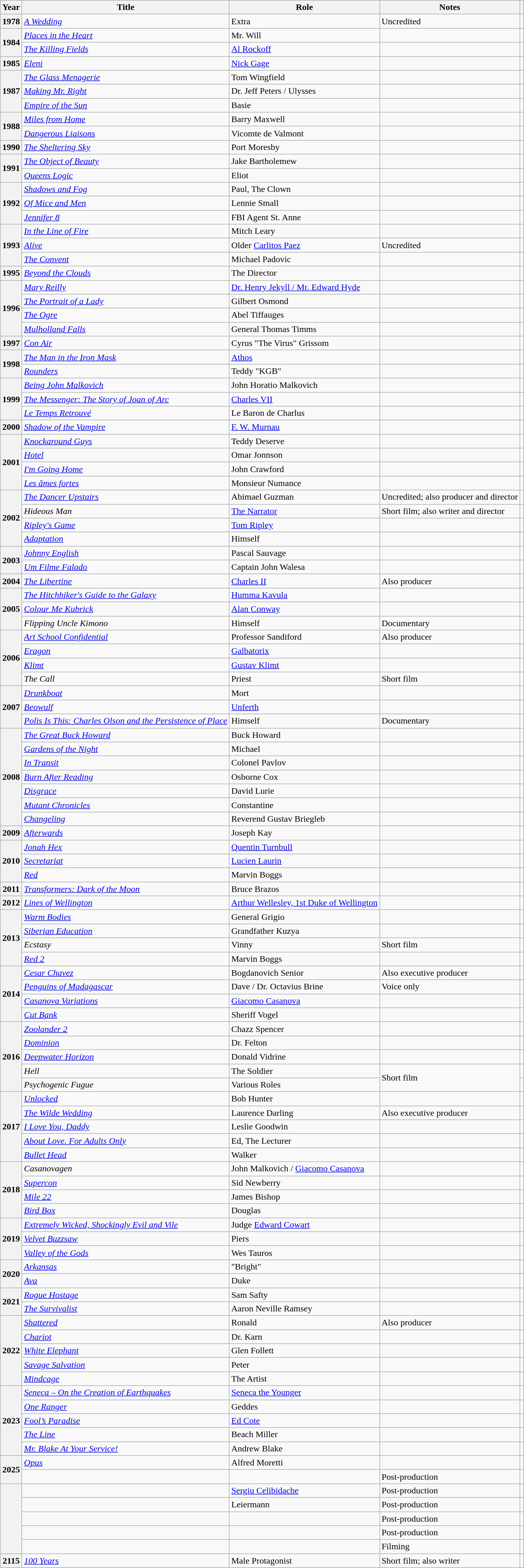<table class="wikitable plainrowheaders sortable" style="margin-right: 0;">
<tr>
<th scope="col">Year</th>
<th scope="col">Title</th>
<th scope="col">Role</th>
<th scope="col" class="unsortable">Notes</th>
<th scope="col" class="unsortable"></th>
</tr>
<tr>
<th scope="row">1978</th>
<td><em><a href='#'>A Wedding</a></em></td>
<td>Extra</td>
<td>Uncredited</td>
<td style="text-align: center;"></td>
</tr>
<tr>
<th rowspan="2" scope="row">1984</th>
<td><em><a href='#'>Places in the Heart</a></em></td>
<td>Mr. Will</td>
<td></td>
<td style="text-align: center;"></td>
</tr>
<tr>
<td><em><a href='#'>The Killing Fields</a></em></td>
<td><a href='#'>Al Rockoff</a></td>
<td></td>
<td style="text-align: center;"></td>
</tr>
<tr>
<th scope="row">1985</th>
<td><em><a href='#'>Eleni</a></em></td>
<td><a href='#'>Nick Gage</a></td>
<td></td>
<td style="text-align: center;"></td>
</tr>
<tr>
<th rowspan="3" scope="row">1987</th>
<td><em><a href='#'>The Glass Menagerie</a></em></td>
<td>Tom Wingfield</td>
<td></td>
<td style="text-align: center;"></td>
</tr>
<tr>
<td><em><a href='#'>Making Mr. Right</a></em></td>
<td>Dr. Jeff Peters / Ulysses</td>
<td></td>
<td style="text-align: center;"></td>
</tr>
<tr>
<td><em><a href='#'>Empire of the Sun</a></em></td>
<td>Basie</td>
<td></td>
<td style="text-align: center;"></td>
</tr>
<tr>
<th rowspan="2" scope="row">1988</th>
<td><em><a href='#'>Miles from Home</a></em></td>
<td>Barry Maxwell</td>
<td></td>
<td style="text-align: center;"></td>
</tr>
<tr>
<td><em><a href='#'>Dangerous Liaisons</a></em></td>
<td>Vicomte de Valmont</td>
<td></td>
<td style="text-align: center;"></td>
</tr>
<tr>
<th scope="row">1990</th>
<td><em><a href='#'>The Sheltering Sky</a></em></td>
<td>Port Moresby</td>
<td></td>
<td style="text-align: center;"></td>
</tr>
<tr>
<th rowspan="2" scope="row">1991</th>
<td><em><a href='#'>The Object of Beauty</a></em></td>
<td>Jake Bartholemew</td>
<td></td>
<td style="text-align: center;"></td>
</tr>
<tr>
<td><em><a href='#'>Queens Logic</a></em></td>
<td>Eliot</td>
<td></td>
<td style="text-align: center;"></td>
</tr>
<tr>
<th rowspan="3" scope="row">1992</th>
<td><em><a href='#'>Shadows and Fog</a></em></td>
<td>Paul, The Clown</td>
<td></td>
<td style="text-align: center;"></td>
</tr>
<tr>
<td><em><a href='#'>Of Mice and Men</a></em></td>
<td>Lennie Small</td>
<td></td>
<td style="text-align: center;"></td>
</tr>
<tr>
<td><em><a href='#'>Jennifer 8</a></em></td>
<td>FBI Agent St. Anne</td>
<td></td>
<td style="text-align: center;"></td>
</tr>
<tr>
<th rowspan="3" scope="row">1993</th>
<td><em><a href='#'>In the Line of Fire</a></em></td>
<td>Mitch Leary</td>
<td></td>
<td style="text-align: center;"></td>
</tr>
<tr>
<td><em><a href='#'>Alive</a></em></td>
<td>Older <a href='#'>Carlitos Paez</a></td>
<td>Uncredited</td>
<td style="text-align: center;"></td>
</tr>
<tr>
<td><em><a href='#'>The Convent</a></em></td>
<td>Michael Padovic</td>
<td></td>
<td style="text-align: center;"></td>
</tr>
<tr>
<th scope="row">1995</th>
<td><em><a href='#'>Beyond the Clouds</a></em></td>
<td>The Director</td>
<td></td>
<td style="text-align: center;"></td>
</tr>
<tr>
<th rowspan="4" scope="row">1996</th>
<td><em><a href='#'>Mary Reilly</a></em></td>
<td><a href='#'>Dr. Henry Jekyll / Mr. Edward Hyde</a></td>
<td></td>
<td style="text-align: center;"></td>
</tr>
<tr>
<td><em><a href='#'>The Portrait of a Lady</a></em></td>
<td>Gilbert Osmond</td>
<td></td>
<td style="text-align: center;"></td>
</tr>
<tr>
<td><em><a href='#'>The Ogre</a></em></td>
<td>Abel Tiffauges</td>
<td></td>
<td style="text-align: center;"></td>
</tr>
<tr>
<td><em><a href='#'>Mulholland Falls</a></em></td>
<td>General Thomas Timms</td>
<td></td>
<td style="text-align: center;"></td>
</tr>
<tr>
<th scope="row">1997</th>
<td><em><a href='#'>Con Air</a></em></td>
<td>Cyrus "The Virus" Grissom</td>
<td></td>
<td style="text-align: center;"></td>
</tr>
<tr>
<th rowspan="2" scope="row">1998</th>
<td><em><a href='#'>The Man in the Iron Mask</a></em></td>
<td><a href='#'>Athos</a></td>
<td></td>
<td style="text-align: center;"></td>
</tr>
<tr>
<td><em><a href='#'>Rounders</a></em></td>
<td>Teddy "KGB"</td>
<td></td>
<td style="text-align: center;"></td>
</tr>
<tr>
<th rowspan="3" scope="row">1999</th>
<td><em><a href='#'>Being John Malkovich</a></em></td>
<td>John Horatio Malkovich</td>
<td></td>
<td style="text-align: center;"></td>
</tr>
<tr>
<td><em><a href='#'>The Messenger: The Story of Joan of Arc</a></em></td>
<td><a href='#'>Charles VII</a></td>
<td></td>
<td style="text-align: center;"></td>
</tr>
<tr>
<td><em><a href='#'>Le Temps Retrouvé</a></em></td>
<td>Le Baron de Charlus</td>
<td></td>
<td style="text-align: center;"></td>
</tr>
<tr>
<th scope="row">2000</th>
<td><em><a href='#'>Shadow of the Vampire</a></em></td>
<td><a href='#'>F. W. Murnau</a></td>
<td></td>
<td style="text-align: center;"></td>
</tr>
<tr>
<th rowspan="4" scope="row">2001</th>
<td><em><a href='#'>Knockaround Guys</a></em></td>
<td>Teddy Deserve</td>
<td></td>
<td style="text-align: center;"></td>
</tr>
<tr>
<td><em><a href='#'>Hotel</a></em></td>
<td>Omar Jonnson</td>
<td></td>
<td style="text-align: center;"></td>
</tr>
<tr>
<td><em><a href='#'>I'm Going Home</a></em></td>
<td>John Crawford</td>
<td></td>
<td style="text-align: center;"></td>
</tr>
<tr>
<td><em><a href='#'>Les âmes fortes</a></em></td>
<td>Monsieur Numance</td>
<td></td>
<td style="text-align: center;"></td>
</tr>
<tr>
<th rowspan="4" scope="row">2002</th>
<td><em><a href='#'>The Dancer Upstairs</a></em></td>
<td>Abimael Guzman</td>
<td>Uncredited; also producer and director</td>
<td style="text-align: center;"></td>
</tr>
<tr>
<td><em>Hideous Man</em></td>
<td><a href='#'>The Narrator</a></td>
<td>Short film; also writer and director</td>
<td style="text-align: center;"></td>
</tr>
<tr>
<td><em><a href='#'>Ripley's Game</a></em></td>
<td><a href='#'>Tom Ripley</a></td>
<td></td>
<td style="text-align: center;"></td>
</tr>
<tr>
<td><em><a href='#'>Adaptation</a></em></td>
<td>Himself</td>
<td></td>
<td style="text-align: center;"></td>
</tr>
<tr>
<th rowspan="2" scope="row">2003</th>
<td><em><a href='#'>Johnny English</a></em></td>
<td>Pascal Sauvage</td>
<td></td>
<td style="text-align: center;"></td>
</tr>
<tr>
<td><em><a href='#'>Um Filme Falado</a></em></td>
<td>Captain John Walesa</td>
<td></td>
<td style="text-align: center;"></td>
</tr>
<tr>
<th scope="row">2004</th>
<td><em><a href='#'>The Libertine</a></em></td>
<td><a href='#'>Charles II</a></td>
<td>Also producer</td>
<td style="text-align: center;"></td>
</tr>
<tr>
<th rowspan="3" scope="row">2005</th>
<td><em><a href='#'>The Hitchhiker's Guide to the Galaxy</a></em></td>
<td><a href='#'>Humma Kavula</a></td>
<td></td>
<td style="text-align: center;"></td>
</tr>
<tr>
<td><em><a href='#'>Colour Me Kubrick</a></em></td>
<td><a href='#'>Alan Conway</a></td>
<td></td>
<td style="text-align: center;"></td>
</tr>
<tr>
<td><em>Flipping Uncle Kimono</em></td>
<td>Himself</td>
<td>Documentary</td>
<td style="text-align: center;"></td>
</tr>
<tr>
<th rowspan="4" scope="row">2006</th>
<td><em><a href='#'>Art School Confidential</a></em></td>
<td>Professor Sandiford</td>
<td>Also producer</td>
<td style="text-align: center;"></td>
</tr>
<tr>
<td><em><a href='#'>Eragon</a></em></td>
<td><a href='#'>Galbatorix</a></td>
<td></td>
<td style="text-align: center;"></td>
</tr>
<tr>
<td><em><a href='#'>Klimt</a></em></td>
<td><a href='#'>Gustav Klimt</a></td>
<td></td>
<td style="text-align: center;"></td>
</tr>
<tr>
<td><em>The Call</em></td>
<td>Priest</td>
<td>Short film</td>
<td style="text-align: center;"></td>
</tr>
<tr>
<th rowspan="3" scope="row">2007</th>
<td><em><a href='#'>Drunkboat</a></em></td>
<td>Mort</td>
<td></td>
<td style="text-align: center;"></td>
</tr>
<tr>
<td><em><a href='#'>Beowulf</a></em></td>
<td><a href='#'>Unferth</a></td>
<td></td>
<td style="text-align: center;"></td>
</tr>
<tr>
<td><em><a href='#'>Polis Is This: Charles Olson and the Persistence of Place</a></em></td>
<td>Himself</td>
<td>Documentary</td>
<td style="text-align: center;"></td>
</tr>
<tr>
<th rowspan="7" scope="row">2008</th>
<td><em><a href='#'>The Great Buck Howard</a></em></td>
<td>Buck Howard</td>
<td></td>
<td style="text-align: center;"></td>
</tr>
<tr>
<td><em><a href='#'>Gardens of the Night</a></em></td>
<td>Michael</td>
<td></td>
<td style="text-align: center;"></td>
</tr>
<tr>
<td><em><a href='#'>In Transit</a></em></td>
<td>Colonel Pavlov</td>
<td></td>
<td style="text-align: center;"></td>
</tr>
<tr>
<td><em><a href='#'>Burn After Reading</a></em></td>
<td>Osborne Cox</td>
<td></td>
<td style="text-align: center;"></td>
</tr>
<tr>
<td><em><a href='#'>Disgrace</a></em></td>
<td>David Lurie</td>
<td></td>
<td style="text-align: center;"></td>
</tr>
<tr>
<td><em><a href='#'>Mutant Chronicles</a></em></td>
<td>Constantine</td>
<td></td>
<td style="text-align: center;"></td>
</tr>
<tr>
<td><em><a href='#'>Changeling</a></em></td>
<td>Reverend Gustav Briegleb</td>
<td></td>
<td style="text-align: center;"></td>
</tr>
<tr>
<th scope="row">2009</th>
<td><em><a href='#'>Afterwards</a></em></td>
<td>Joseph Kay</td>
<td></td>
<td style="text-align: center;"></td>
</tr>
<tr>
<th rowspan="3" scope="row">2010</th>
<td><em><a href='#'>Jonah Hex</a></em></td>
<td><a href='#'>Quentin Turnbull</a></td>
<td></td>
<td style="text-align: center;"></td>
</tr>
<tr>
<td><em><a href='#'>Secretariat</a></em></td>
<td><a href='#'>Lucien Laurin</a></td>
<td></td>
<td style="text-align: center;"></td>
</tr>
<tr>
<td><em><a href='#'>Red</a></em></td>
<td>Marvin Boggs</td>
<td></td>
<td style="text-align: center;"></td>
</tr>
<tr>
<th scope="row">2011</th>
<td><em><a href='#'>Transformers: Dark of the Moon</a></em></td>
<td>Bruce Brazos</td>
<td></td>
<td style="text-align: center;"></td>
</tr>
<tr>
<th scope="row">2012</th>
<td><em><a href='#'>Lines of Wellington</a></em></td>
<td><a href='#'>Arthur Wellesley, 1st Duke of Wellington</a></td>
<td></td>
<td style="text-align: center;"></td>
</tr>
<tr>
<th rowspan="4" scope="row">2013</th>
<td><em><a href='#'>Warm Bodies</a></em></td>
<td>General Grigio</td>
<td></td>
<td style="text-align: center;"></td>
</tr>
<tr>
<td><em><a href='#'>Siberian Education</a></em></td>
<td>Grandfather Kuzya</td>
<td></td>
<td style="text-align: center;"></td>
</tr>
<tr>
<td><em>Ecstasy</em></td>
<td>Vinny</td>
<td>Short film</td>
<td style="text-align: center;"></td>
</tr>
<tr>
<td><em><a href='#'>Red 2</a></em></td>
<td>Marvin Boggs</td>
<td></td>
<td style="text-align: center;"></td>
</tr>
<tr>
<th rowspan="4" scope="row">2014</th>
<td><em><a href='#'>Cesar Chavez</a></em></td>
<td>Bogdanovich Senior</td>
<td>Also executive producer</td>
<td style="text-align: center;"></td>
</tr>
<tr>
<td><em><a href='#'>Penguins of Madagascar</a></em></td>
<td>Dave / Dr. Octavius Brine</td>
<td>Voice only</td>
<td style="text-align: center;"></td>
</tr>
<tr>
<td><em><a href='#'>Casanova Variations</a></em></td>
<td><a href='#'>Giacomo Casanova</a></td>
<td></td>
<td style="text-align: center;"></td>
</tr>
<tr>
<td><em><a href='#'>Cut Bank</a></em></td>
<td>Sheriff Vogel</td>
<td></td>
<td style="text-align: center;"></td>
</tr>
<tr>
<th rowspan="5" scope="row">2016</th>
<td><em><a href='#'>Zoolander 2</a></em></td>
<td>Chazz Spencer</td>
<td></td>
<td style="text-align: center;"></td>
</tr>
<tr>
<td><em><a href='#'>Dominion</a></em></td>
<td>Dr. Felton</td>
<td></td>
<td style="text-align: center;"></td>
</tr>
<tr>
<td><em><a href='#'>Deepwater Horizon</a></em></td>
<td>Donald Vidrine</td>
<td></td>
<td style="text-align: center;"></td>
</tr>
<tr>
<td><em>Hell</em></td>
<td>The Soldier</td>
<td rowspan="2">Short film</td>
<td></td>
</tr>
<tr>
<td><em>Psychogenic Fugue</em></td>
<td>Various Roles</td>
<td style="text-align: center;"></td>
</tr>
<tr>
<th rowspan="5" scope="row">2017</th>
<td><em><a href='#'>Unlocked</a></em></td>
<td>Bob Hunter</td>
<td></td>
<td style="text-align: center;"></td>
</tr>
<tr>
<td><em><a href='#'>The Wilde Wedding</a></em></td>
<td>Laurence Darling</td>
<td>Also executive producer</td>
<td style="text-align: center;"></td>
</tr>
<tr>
<td><em><a href='#'>I Love You, Daddy</a></em></td>
<td>Leslie Goodwin</td>
<td></td>
<td style="text-align: center;"></td>
</tr>
<tr>
<td><em><a href='#'>About Love. For Adults Only</a></em></td>
<td>Ed, The Lecturer</td>
<td></td>
<td style="text-align: center;"></td>
</tr>
<tr>
<td><em><a href='#'>Bullet Head</a></em></td>
<td>Walker</td>
<td></td>
<td style="text-align: center;"></td>
</tr>
<tr>
<th rowspan="4" scope="row">2018</th>
<td><em>Casanovagen</em></td>
<td>John Malkovich / <a href='#'>Giacomo Casanova</a></td>
<td></td>
<td></td>
</tr>
<tr>
<td><em><a href='#'>Supercon</a></em></td>
<td>Sid Newberry</td>
<td></td>
<td style="text-align: center;"></td>
</tr>
<tr>
<td><em><a href='#'>Mile 22</a></em></td>
<td>James Bishop</td>
<td></td>
<td style="text-align: center;"></td>
</tr>
<tr>
<td><em><a href='#'>Bird Box</a></em></td>
<td>Douglas</td>
<td></td>
<td style="text-align: center;"></td>
</tr>
<tr>
<th rowspan="3" scope="row">2019</th>
<td><em><a href='#'>Extremely Wicked, Shockingly Evil and Vile</a></em></td>
<td>Judge <a href='#'>Edward Cowart</a></td>
<td></td>
<td style="text-align: center;"></td>
</tr>
<tr>
<td><em><a href='#'>Velvet Buzzsaw</a></em></td>
<td>Piers</td>
<td></td>
<td style="text-align: center;"></td>
</tr>
<tr>
<td><em><a href='#'>Valley of the Gods</a></em></td>
<td>Wes Tauros</td>
<td></td>
<td style="text-align: center;"></td>
</tr>
<tr>
<th rowspan="2" scope="row">2020</th>
<td><em><a href='#'>Arkansas</a></em></td>
<td>"Bright"</td>
<td></td>
<td style="text-align: center;"></td>
</tr>
<tr>
<td><em><a href='#'>Ava</a></em></td>
<td>Duke</td>
<td></td>
<td style="text-align: center;"></td>
</tr>
<tr>
<th rowspan="2" scope="row">2021</th>
<td><em><a href='#'>Rogue Hostage</a></em></td>
<td>Sam Safty</td>
<td></td>
<td style="text-align: center;"></td>
</tr>
<tr>
<td><em><a href='#'>The Survivalist</a></em></td>
<td>Aaron Neville Ramsey</td>
<td></td>
<td style="text-align: center;"></td>
</tr>
<tr>
<th rowspan="5" scope="row">2022</th>
<td><em><a href='#'>Shattered</a></em></td>
<td>Ronald</td>
<td>Also producer</td>
<td style="text-align: center;"></td>
</tr>
<tr>
<td><em><a href='#'>Chariot</a></em></td>
<td>Dr. Karn</td>
<td></td>
<td style="text-align: center;"></td>
</tr>
<tr>
<td><em><a href='#'>White Elephant</a></em></td>
<td>Glen Follett</td>
<td></td>
<td style="text-align: center;"></td>
</tr>
<tr>
<td><em><a href='#'>Savage Salvation</a></em></td>
<td>Peter</td>
<td></td>
<td style="text-align: center;"></td>
</tr>
<tr>
<td><em><a href='#'>Mindcage</a></em></td>
<td>The Artist</td>
<td></td>
<td style="text-align: center;"></td>
</tr>
<tr>
<th rowspan="5" scope="row">2023</th>
<td><em><a href='#'>Seneca – On the Creation of Earthquakes</a></em></td>
<td><a href='#'>Seneca the Younger</a></td>
<td></td>
<td style="text-align: center;"></td>
</tr>
<tr>
<td><em><a href='#'>One Ranger</a></em></td>
<td>Geddes</td>
<td></td>
<td style="text-align: center;"></td>
</tr>
<tr>
<td><em><a href='#'>Fool’s Paradise</a></em></td>
<td><a href='#'>Ed Cote</a></td>
<td></td>
<td style="text-align: center;"></td>
</tr>
<tr>
<td><em><a href='#'>The Line</a></em></td>
<td>Beach Miller</td>
<td></td>
<td style="text-align: center;"></td>
</tr>
<tr>
<td><em><a href='#'>Mr. Blake At Your Service!</a></em></td>
<td>Andrew Blake</td>
<td></td>
<td style="text-align: center;"></td>
</tr>
<tr>
<th rowspan="2"  scope="row">2025</th>
<td><em><a href='#'>Opus</a></em></td>
<td>Alfred Moretti</td>
<td></td>
<td style="text-align: center;"></td>
</tr>
<tr>
<td></td>
<td></td>
<td>Post-production</td>
<td style="text-align: center;"></td>
</tr>
<tr>
<th rowspan="5" scope="row"></th>
<td></td>
<td><a href='#'>Sergiu Celibidache</a></td>
<td>Post-production</td>
<td style="text-align: center;"></td>
</tr>
<tr>
<td></td>
<td>Leiermann</td>
<td>Post-production</td>
<td style="text-align: center;"></td>
</tr>
<tr>
<td></td>
<td></td>
<td>Post-production</td>
<td style="text-align: center;"></td>
</tr>
<tr>
<td></td>
<td></td>
<td>Post-production</td>
<td style="text-align: center;"></td>
</tr>
<tr>
<td></td>
<td></td>
<td>Filming</td>
<td style="text-align: center;"></td>
</tr>
<tr>
<th scope="row">2115 </th>
<td><em><a href='#'>100 Years</a></em></td>
<td>Male Protagonist</td>
<td>Short film; also writer</td>
<td style="text-align: center;"></td>
</tr>
</table>
